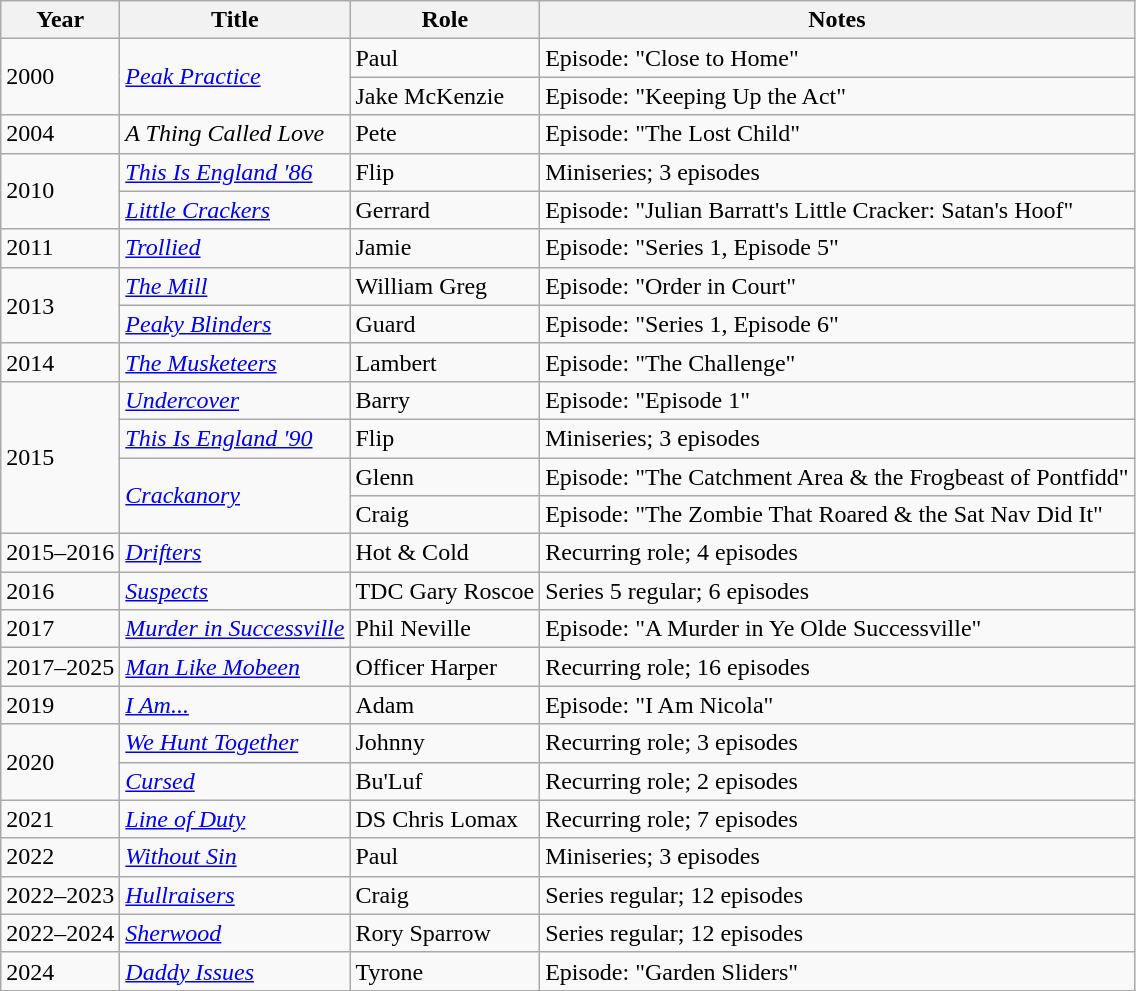<table class="wikitable">
<tr>
<th>Year</th>
<th>Title</th>
<th>Role</th>
<th>Notes</th>
</tr>
<tr>
<td rowspan="2">2000</td>
<td rowspan="2"><em><a href='#'>Peak Practice</a></em></td>
<td>Paul</td>
<td>Episode: "Close to Home"</td>
</tr>
<tr>
<td>Jake McKenzie</td>
<td>Episode: "Keeping Up the Act"</td>
</tr>
<tr>
<td>2004</td>
<td><em>A Thing Called Love</em></td>
<td>Pete</td>
<td>Episode: "The Lost Child"</td>
</tr>
<tr>
<td rowspan="2">2010</td>
<td><em><a href='#'>This Is England '86</a></em></td>
<td>Flip</td>
<td>Miniseries; 3 episodes</td>
</tr>
<tr>
<td><em><a href='#'>Little Crackers</a></em></td>
<td>Gerrard</td>
<td>Episode: "Julian Barratt's Little Cracker: Satan's Hoof"</td>
</tr>
<tr>
<td>2011</td>
<td><em><a href='#'>Trollied</a></em></td>
<td>Jamie</td>
<td>Episode: "Series 1, Episode 5"</td>
</tr>
<tr>
<td rowspan="2">2013</td>
<td><em><a href='#'>The Mill</a></em></td>
<td>William Greg</td>
<td>Episode: "Order in Court"</td>
</tr>
<tr>
<td><em><a href='#'>Peaky Blinders</a></em></td>
<td>Guard</td>
<td>Episode: "Series 1, Episode 6"</td>
</tr>
<tr>
<td>2014</td>
<td><em><a href='#'>The Musketeers</a></em></td>
<td>Lambert</td>
<td>Episode: "The Challenge"</td>
</tr>
<tr>
<td rowspan="4">2015</td>
<td><em><a href='#'>Undercover</a></em></td>
<td>Barry</td>
<td>Episode: "Episode 1"</td>
</tr>
<tr>
<td><em><a href='#'>This Is England '90</a></em></td>
<td>Flip</td>
<td>Miniseries; 3 episodes</td>
</tr>
<tr>
<td rowspan="2"><em><a href='#'>Crackanory</a></em></td>
<td>Glenn</td>
<td>Episode: "The Catchment Area & the Frogbeast of Pontfidd"</td>
</tr>
<tr>
<td>Craig</td>
<td>Episode: "The Zombie That Roared & the Sat Nav Did It"</td>
</tr>
<tr>
<td>2015–2016</td>
<td><em><a href='#'>Drifters</a></em></td>
<td>Hot & Cold</td>
<td>Recurring role; 4 episodes</td>
</tr>
<tr>
<td>2016</td>
<td><em><a href='#'>Suspects</a></em></td>
<td>TDC Gary Roscoe</td>
<td>Series 5 regular; 6 episodes</td>
</tr>
<tr>
<td>2017</td>
<td><em><a href='#'>Murder in Successville</a></em></td>
<td>Phil Neville</td>
<td>Episode: "A Murder in Ye Olde Successville"</td>
</tr>
<tr>
<td>2017–2025</td>
<td><em><a href='#'>Man Like Mobeen</a></em></td>
<td>Officer Harper</td>
<td>Recurring role; 16 episodes</td>
</tr>
<tr>
<td>2019</td>
<td><em><a href='#'>I Am...</a></em></td>
<td>Adam</td>
<td>Episode: "I Am Nicola"</td>
</tr>
<tr>
<td rowspan="2">2020</td>
<td><em><a href='#'>We Hunt Together</a></em></td>
<td>Johnny</td>
<td>Recurring role; 3 episodes</td>
</tr>
<tr>
<td><em><a href='#'>Cursed</a></em></td>
<td>Bu'Luf</td>
<td>Recurring role; 2 episodes</td>
</tr>
<tr>
<td>2021</td>
<td><em><a href='#'>Line of Duty</a></em></td>
<td>DS Chris Lomax</td>
<td>Recurring role; 7 episodes</td>
</tr>
<tr>
<td>2022</td>
<td><em><a href='#'>Without Sin</a></em></td>
<td>Paul</td>
<td>Miniseries; 3 episodes</td>
</tr>
<tr>
<td>2022–2023</td>
<td><em><a href='#'>Hullraisers</a></em></td>
<td>Craig</td>
<td>Series regular; 12 episodes</td>
</tr>
<tr>
<td>2022–2024</td>
<td><em><a href='#'>Sherwood</a></em></td>
<td>Rory Sparrow</td>
<td>Series regular; 12 episodes</td>
</tr>
<tr>
<td>2024</td>
<td><em><a href='#'>Daddy Issues</a></em></td>
<td>Tyrone</td>
<td>Episode: "Garden Sliders"</td>
</tr>
<tr>
</tr>
</table>
